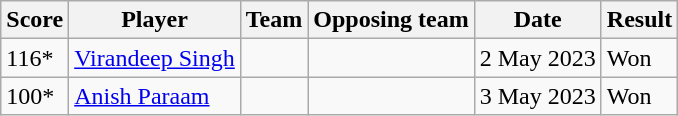<table class="wikitable">
<tr>
<th>Score</th>
<th>Player</th>
<th>Team</th>
<th>Opposing team</th>
<th>Date</th>
<th>Result</th>
</tr>
<tr>
<td>116*</td>
<td><a href='#'>Virandeep Singh</a></td>
<td></td>
<td></td>
<td>2 May 2023</td>
<td>Won</td>
</tr>
<tr>
<td>100*</td>
<td><a href='#'>Anish Paraam</a></td>
<td></td>
<td></td>
<td>3 May 2023</td>
<td>Won</td>
</tr>
</table>
